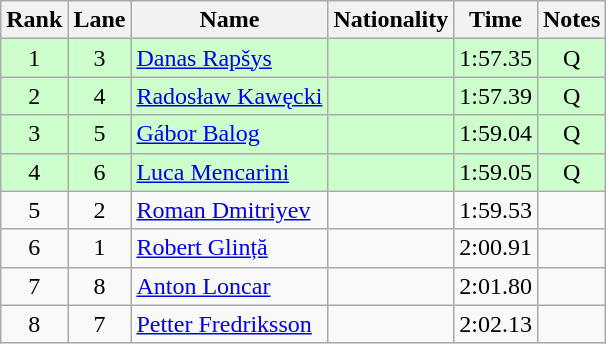<table class="wikitable sortable" style="text-align:center">
<tr>
<th>Rank</th>
<th>Lane</th>
<th>Name</th>
<th>Nationality</th>
<th>Time</th>
<th>Notes</th>
</tr>
<tr bgcolor=ccffcc>
<td>1</td>
<td>3</td>
<td align=left><a href='#'>Danas Rapšys</a></td>
<td align=left></td>
<td>1:57.35</td>
<td>Q</td>
</tr>
<tr bgcolor=ccffcc>
<td>2</td>
<td>4</td>
<td align=left><a href='#'>Radosław Kawęcki</a></td>
<td align=left></td>
<td>1:57.39</td>
<td>Q</td>
</tr>
<tr bgcolor=ccffcc>
<td>3</td>
<td>5</td>
<td align=left><a href='#'>Gábor Balog</a></td>
<td align=left></td>
<td>1:59.04</td>
<td>Q</td>
</tr>
<tr bgcolor=ccffcc>
<td>4</td>
<td>6</td>
<td align=left><a href='#'>Luca Mencarini</a></td>
<td align=left></td>
<td>1:59.05</td>
<td>Q</td>
</tr>
<tr>
<td>5</td>
<td>2</td>
<td align=left><a href='#'>Roman Dmitriyev</a></td>
<td align=left></td>
<td>1:59.53</td>
<td></td>
</tr>
<tr>
<td>6</td>
<td>1</td>
<td align=left><a href='#'>Robert Glință</a></td>
<td align=left></td>
<td>2:00.91</td>
<td></td>
</tr>
<tr>
<td>7</td>
<td>8</td>
<td align=left><a href='#'>Anton Loncar</a></td>
<td align=left></td>
<td>2:01.80</td>
<td></td>
</tr>
<tr>
<td>8</td>
<td>7</td>
<td align=left><a href='#'>Petter Fredriksson</a></td>
<td align=left></td>
<td>2:02.13</td>
<td></td>
</tr>
</table>
